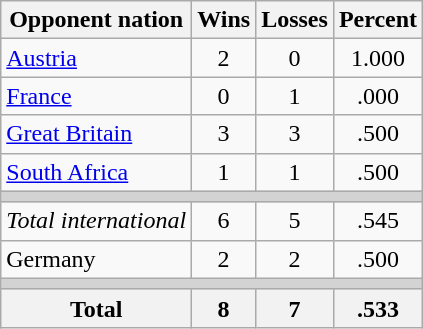<table class=wikitable>
<tr>
<th>Opponent nation</th>
<th>Wins</th>
<th>Losses</th>
<th>Percent</th>
</tr>
<tr align=center>
<td align=left><a href='#'>Austria</a></td>
<td>2</td>
<td>0</td>
<td>1.000</td>
</tr>
<tr align=center>
<td align=left><a href='#'>France</a></td>
<td>0</td>
<td>1</td>
<td>.000</td>
</tr>
<tr align=center>
<td align=left><a href='#'>Great Britain</a></td>
<td>3</td>
<td>3</td>
<td>.500</td>
</tr>
<tr align=center>
<td align=left><a href='#'>South Africa</a></td>
<td>1</td>
<td>1</td>
<td>.500</td>
</tr>
<tr>
<td colspan=4 bgcolor=lightgray></td>
</tr>
<tr align=center>
<td align=left><em>Total international</em></td>
<td>6</td>
<td>5</td>
<td>.545</td>
</tr>
<tr align=center>
<td align=left>Germany</td>
<td>2</td>
<td>2</td>
<td>.500</td>
</tr>
<tr>
<td colspan=4 bgcolor=lightgray></td>
</tr>
<tr>
<th>Total</th>
<th>8</th>
<th>7</th>
<th>.533</th>
</tr>
</table>
